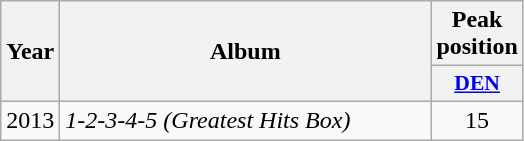<table class="wikitable plainrowheaders" style="text-align:left;" border="1">
<tr>
<th scope="col" rowspan="2" style="width:2em;">Year</th>
<th scope="col" rowspan="2" style="width:15em;">Album</th>
<th scope="col" colspan="1">Peak position</th>
</tr>
<tr>
<th scope="col" style="width:3em;font-size:90%;"><a href='#'>DEN</a><br></th>
</tr>
<tr>
<td rowspan=2>2013</td>
<td><em>1-2-3-4-5 (Greatest Hits Box)</em></td>
<td style="text-align:center;">15</td>
</tr>
</table>
